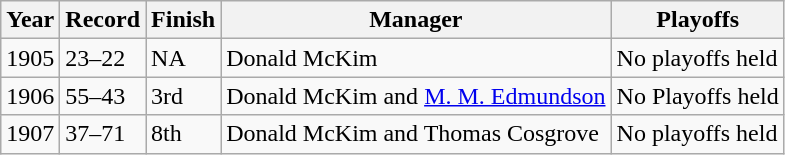<table class="wikitable">
<tr>
<th>Year</th>
<th>Record</th>
<th>Finish</th>
<th>Manager</th>
<th>Playoffs</th>
</tr>
<tr>
<td>1905</td>
<td>23–22</td>
<td>NA</td>
<td>Donald McKim</td>
<td>No playoffs held</td>
</tr>
<tr>
<td>1906</td>
<td>55–43</td>
<td>3rd</td>
<td>Donald McKim and <a href='#'>M. M. Edmundson</a></td>
<td>No Playoffs held</td>
</tr>
<tr>
<td>1907</td>
<td>37–71</td>
<td>8th</td>
<td>Donald McKim and Thomas Cosgrove</td>
<td>No playoffs held</td>
</tr>
</table>
